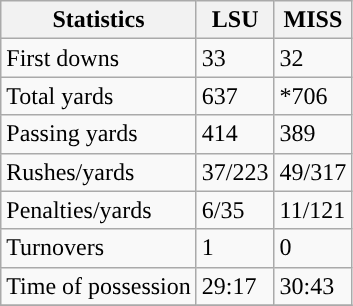<table class="wikitable" style="float: left;">
<tr>
<th>Statistics</th>
<th>LSU</th>
<th>MISS</th>
</tr>
<tr>
<td>First downs</td>
<td>33</td>
<td>32</td>
</tr>
<tr>
<td>Total yards</td>
<td>637</td>
<td>*706</td>
</tr>
<tr>
<td>Passing yards</td>
<td>414</td>
<td>389</td>
</tr>
<tr>
<td>Rushes/yards</td>
<td>37/223</td>
<td>49/317</td>
</tr>
<tr>
<td>Penalties/yards</td>
<td>6/35</td>
<td>11/121</td>
</tr>
<tr>
<td>Turnovers</td>
<td>1</td>
<td>0</td>
</tr>
<tr>
<td>Time of possession</td>
<td>29:17</td>
<td>30:43</td>
</tr>
<tr>
</tr>
</table>
